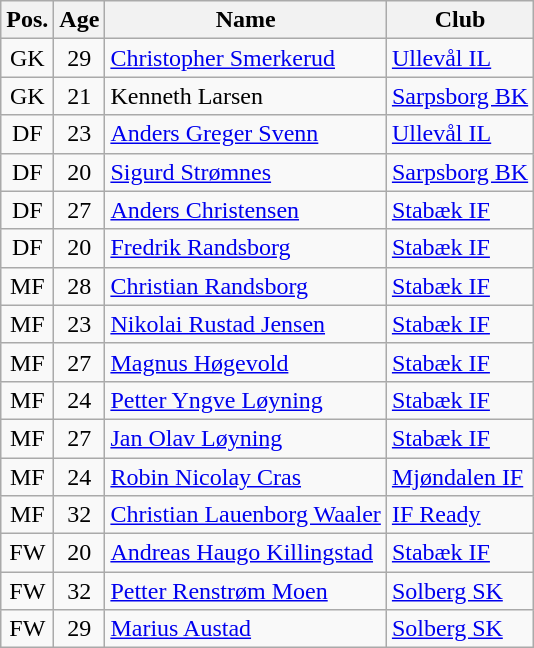<table class="wikitable">
<tr>
<th>Pos.</th>
<th>Age</th>
<th>Name</th>
<th>Club</th>
</tr>
<tr>
<td align=center>GK</td>
<td align=center>29</td>
<td><a href='#'>Christopher Smerkerud</a></td>
<td> <a href='#'>Ullevål IL</a></td>
</tr>
<tr>
<td align=center>GK</td>
<td align=center>21</td>
<td>Kenneth Larsen</td>
<td> <a href='#'>Sarpsborg BK</a></td>
</tr>
<tr>
<td align=center>DF</td>
<td align=center>23</td>
<td><a href='#'>Anders Greger Svenn</a></td>
<td> <a href='#'>Ullevål IL</a></td>
</tr>
<tr>
<td align=center>DF</td>
<td align=center>20</td>
<td><a href='#'>Sigurd Strømnes</a></td>
<td> <a href='#'>Sarpsborg BK</a></td>
</tr>
<tr>
<td align=center>DF</td>
<td align=center>27</td>
<td><a href='#'>Anders Christensen</a></td>
<td> <a href='#'>Stabæk IF</a></td>
</tr>
<tr>
<td align=center>DF</td>
<td align=center>20</td>
<td><a href='#'>Fredrik Randsborg</a></td>
<td> <a href='#'>Stabæk IF</a></td>
</tr>
<tr>
<td align=center>MF</td>
<td align=center>28</td>
<td><a href='#'>Christian Randsborg</a></td>
<td> <a href='#'>Stabæk IF</a></td>
</tr>
<tr>
<td align=center>MF</td>
<td align=center>23</td>
<td><a href='#'>Nikolai Rustad Jensen</a></td>
<td> <a href='#'>Stabæk IF</a></td>
</tr>
<tr>
<td align=center>MF</td>
<td align=center>27</td>
<td><a href='#'>Magnus Høgevold</a></td>
<td> <a href='#'>Stabæk IF</a></td>
</tr>
<tr>
<td align=center>MF</td>
<td align=center>24</td>
<td><a href='#'>Petter Yngve Løyning</a></td>
<td> <a href='#'>Stabæk IF</a></td>
</tr>
<tr>
<td align=center>MF</td>
<td align=center>27</td>
<td><a href='#'>Jan Olav Løyning</a></td>
<td> <a href='#'>Stabæk IF</a></td>
</tr>
<tr>
<td align=center>MF</td>
<td align=center>24</td>
<td><a href='#'>Robin Nicolay Cras</a></td>
<td> <a href='#'>Mjøndalen IF</a></td>
</tr>
<tr>
<td align=center>MF</td>
<td align=center>32</td>
<td><a href='#'>Christian Lauenborg Waaler</a></td>
<td> <a href='#'>IF Ready</a></td>
</tr>
<tr>
<td align=center>FW</td>
<td align=center>20</td>
<td><a href='#'>Andreas Haugo Killingstad</a></td>
<td> <a href='#'>Stabæk IF</a></td>
</tr>
<tr>
<td align=center>FW</td>
<td align=center>32</td>
<td><a href='#'>Petter Renstrøm Moen</a></td>
<td> <a href='#'>Solberg SK</a></td>
</tr>
<tr>
<td align=center>FW</td>
<td align=center>29</td>
<td><a href='#'>Marius Austad</a></td>
<td> <a href='#'>Solberg SK</a></td>
</tr>
</table>
